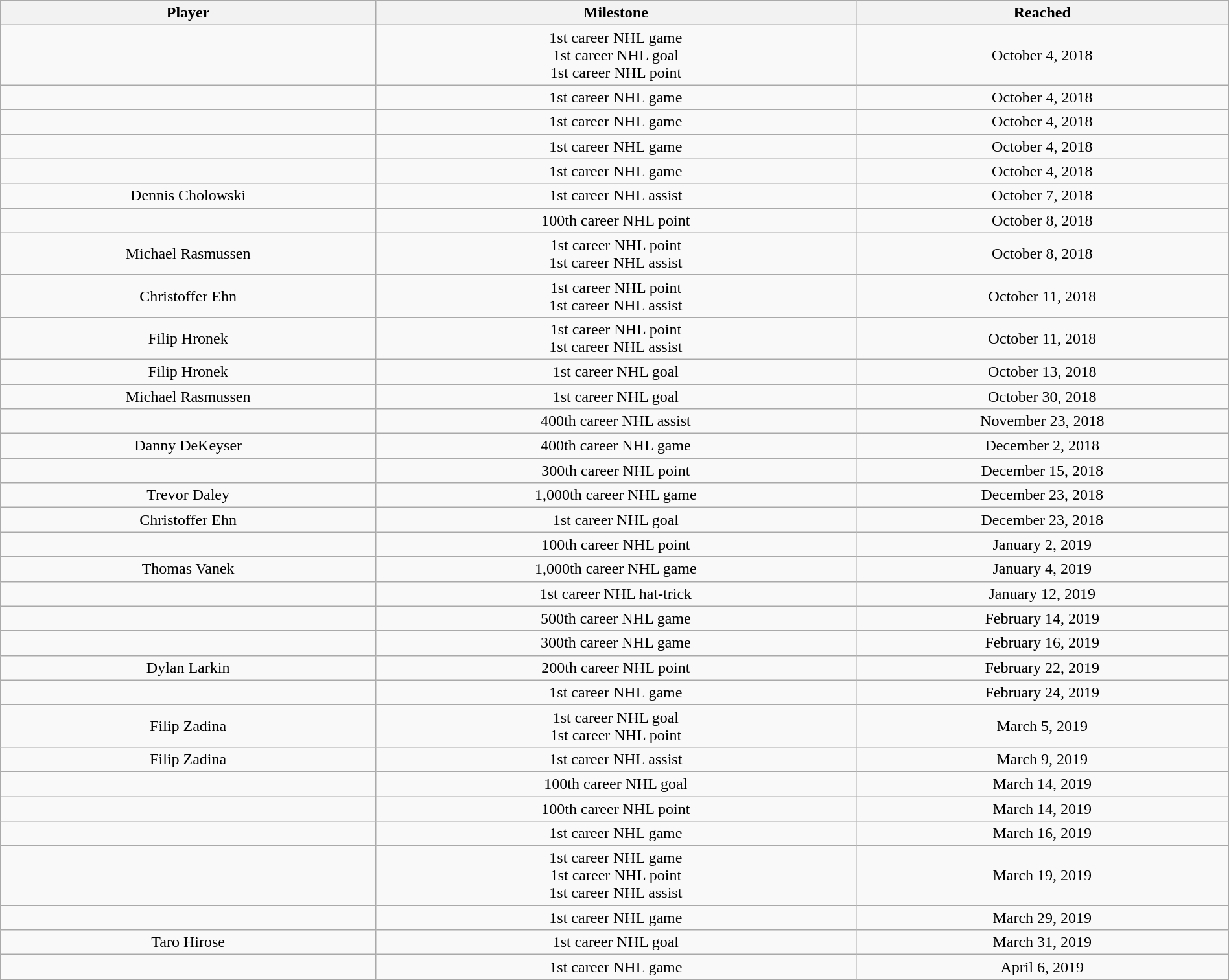<table class="wikitable sortable" style="width:100%; text-align:center;">
<tr>
<th>Player</th>
<th>Milestone</th>
<th data-sort-type="date">Reached</th>
</tr>
<tr>
<td></td>
<td>1st career NHL game<br>1st career NHL goal<br>1st career NHL point</td>
<td>October 4, 2018</td>
</tr>
<tr>
<td></td>
<td>1st career NHL game</td>
<td>October 4, 2018</td>
</tr>
<tr>
<td></td>
<td>1st career NHL game</td>
<td>October 4, 2018</td>
</tr>
<tr>
<td></td>
<td>1st career NHL game</td>
<td>October 4, 2018</td>
</tr>
<tr>
<td></td>
<td>1st career NHL game</td>
<td>October 4, 2018</td>
</tr>
<tr>
<td>Dennis Cholowski</td>
<td>1st career NHL assist</td>
<td>October 7, 2018</td>
</tr>
<tr>
<td></td>
<td>100th career NHL point</td>
<td>October 8, 2018</td>
</tr>
<tr>
<td>Michael Rasmussen</td>
<td>1st career NHL point<br>1st career NHL assist</td>
<td>October 8, 2018</td>
</tr>
<tr>
<td>Christoffer Ehn</td>
<td>1st career NHL point<br>1st career NHL assist</td>
<td>October 11, 2018</td>
</tr>
<tr>
<td>Filip Hronek</td>
<td>1st career NHL point<br>1st career NHL assist</td>
<td>October 11, 2018</td>
</tr>
<tr>
<td>Filip Hronek</td>
<td>1st career NHL goal</td>
<td>October 13, 2018</td>
</tr>
<tr>
<td>Michael Rasmussen</td>
<td>1st career NHL goal</td>
<td>October 30, 2018</td>
</tr>
<tr>
<td></td>
<td>400th career NHL assist</td>
<td>November 23, 2018</td>
</tr>
<tr>
<td>Danny DeKeyser</td>
<td>400th career NHL game</td>
<td>December 2, 2018</td>
</tr>
<tr>
<td></td>
<td>300th career NHL point</td>
<td>December 15, 2018</td>
</tr>
<tr>
<td>Trevor Daley</td>
<td>1,000th career NHL game</td>
<td>December 23, 2018</td>
</tr>
<tr>
<td>Christoffer Ehn</td>
<td>1st career NHL goal</td>
<td>December 23, 2018</td>
</tr>
<tr>
<td></td>
<td>100th career NHL point</td>
<td>January 2, 2019</td>
</tr>
<tr>
<td>Thomas Vanek</td>
<td>1,000th career NHL game</td>
<td>January 4, 2019</td>
</tr>
<tr>
<td></td>
<td>1st career NHL hat-trick</td>
<td>January 12, 2019</td>
</tr>
<tr>
<td></td>
<td>500th career NHL game</td>
<td>February 14, 2019</td>
</tr>
<tr>
<td></td>
<td>300th career NHL game</td>
<td>February 16, 2019</td>
</tr>
<tr>
<td>Dylan Larkin</td>
<td>200th career NHL point</td>
<td>February 22, 2019</td>
</tr>
<tr>
<td></td>
<td>1st career NHL game</td>
<td>February 24, 2019</td>
</tr>
<tr>
<td>Filip Zadina</td>
<td>1st career NHL goal<br>1st career NHL point</td>
<td>March 5, 2019</td>
</tr>
<tr>
<td>Filip Zadina</td>
<td>1st career NHL assist</td>
<td>March 9, 2019</td>
</tr>
<tr>
<td></td>
<td>100th career NHL goal</td>
<td>March 14, 2019</td>
</tr>
<tr>
<td></td>
<td>100th career NHL point</td>
<td>March 14, 2019</td>
</tr>
<tr>
<td></td>
<td>1st career NHL game</td>
<td>March 16, 2019</td>
</tr>
<tr>
<td></td>
<td>1st career NHL game<br>1st career NHL point<br>1st career NHL assist</td>
<td>March 19, 2019</td>
</tr>
<tr>
<td></td>
<td>1st career NHL game</td>
<td>March 29, 2019</td>
</tr>
<tr>
<td>Taro Hirose</td>
<td>1st career NHL goal</td>
<td>March 31, 2019</td>
</tr>
<tr>
<td></td>
<td>1st career NHL game</td>
<td>April 6, 2019</td>
</tr>
</table>
